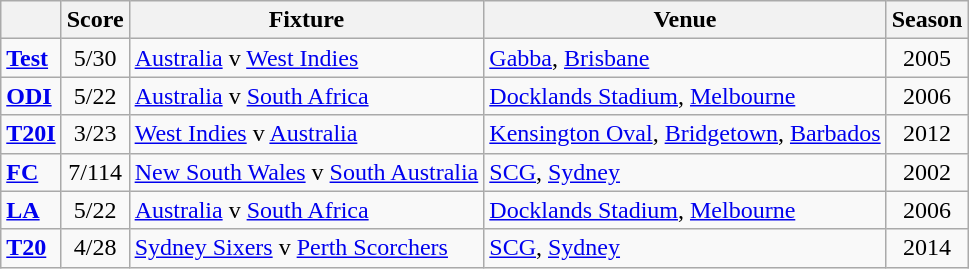<table class="wikitable">
<tr>
<th></th>
<th>Score</th>
<th>Fixture</th>
<th>Venue</th>
<th>Season</th>
</tr>
<tr>
<td><strong><a href='#'>Test</a></strong></td>
<td style="text-align:center;">5/30</td>
<td><a href='#'>Australia</a> v <a href='#'>West Indies</a></td>
<td><a href='#'>Gabba</a>, <a href='#'>Brisbane</a></td>
<td align="center">2005</td>
</tr>
<tr>
<td><strong><a href='#'>ODI</a></strong></td>
<td style="text-align:center;">5/22</td>
<td><a href='#'>Australia</a> v <a href='#'>South Africa</a></td>
<td><a href='#'>Docklands Stadium</a>, <a href='#'>Melbourne</a></td>
<td align="center">2006</td>
</tr>
<tr>
<td><strong><a href='#'>T20I</a></strong></td>
<td style="text-align:center;">3/23</td>
<td><a href='#'>West Indies</a> v <a href='#'>Australia</a></td>
<td><a href='#'>Kensington Oval</a>, <a href='#'>Bridgetown</a>, <a href='#'>Barbados</a></td>
<td align="center">2012</td>
</tr>
<tr>
<td><strong><a href='#'>FC</a></strong></td>
<td style="text-align:center;">7/114</td>
<td><a href='#'>New South Wales</a> v <a href='#'>South Australia</a></td>
<td><a href='#'>SCG</a>, <a href='#'>Sydney</a></td>
<td align="center">2002</td>
</tr>
<tr>
<td><strong><a href='#'>LA</a></strong></td>
<td style="text-align:center;">5/22</td>
<td><a href='#'>Australia</a> v <a href='#'>South Africa</a></td>
<td><a href='#'>Docklands Stadium</a>, <a href='#'>Melbourne</a></td>
<td align="center">2006</td>
</tr>
<tr>
<td><strong><a href='#'>T20</a></strong></td>
<td style="text-align:center;">4/28</td>
<td><a href='#'>Sydney Sixers</a> v <a href='#'>Perth Scorchers</a></td>
<td><a href='#'>SCG</a>, <a href='#'>Sydney</a></td>
<td align="center">2014</td>
</tr>
</table>
